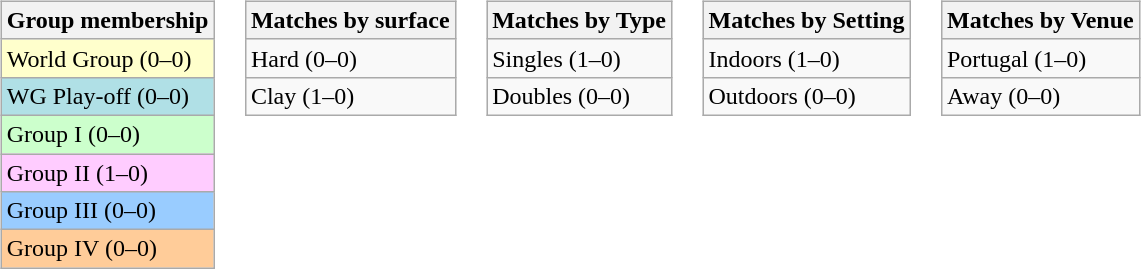<table>
<tr valign=top>
<td><br><table class=wikitable>
<tr>
<th>Group membership</th>
</tr>
<tr style="background:#ffc;">
<td>World Group (0–0)</td>
</tr>
<tr style="background:#B0E0E6;">
<td>WG Play-off (0–0)</td>
</tr>
<tr style="background:#cfc;">
<td>Group I (0–0)</td>
</tr>
<tr style="background:#fcf;">
<td>Group II (1–0)</td>
</tr>
<tr style="background:#9cf;">
<td>Group III (0–0)</td>
</tr>
<tr style="background:#fc9;">
<td>Group IV (0–0)</td>
</tr>
</table>
</td>
<td><br><table class=wikitable>
<tr>
<th>Matches by surface</th>
</tr>
<tr>
<td>Hard (0–0)</td>
</tr>
<tr>
<td>Clay (1–0)</td>
</tr>
</table>
</td>
<td><br><table class=wikitable>
<tr>
<th>Matches by Type</th>
</tr>
<tr>
<td>Singles (1–0)</td>
</tr>
<tr>
<td>Doubles (0–0)</td>
</tr>
</table>
</td>
<td><br><table class=wikitable>
<tr>
<th>Matches by Setting</th>
</tr>
<tr>
<td>Indoors (1–0)</td>
</tr>
<tr>
<td>Outdoors (0–0)</td>
</tr>
</table>
</td>
<td><br><table class=wikitable>
<tr>
<th>Matches by Venue</th>
</tr>
<tr>
<td>Portugal (1–0)</td>
</tr>
<tr>
<td>Away (0–0)</td>
</tr>
</table>
</td>
</tr>
</table>
